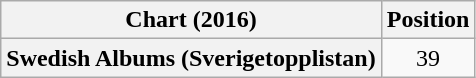<table class="wikitable sortable plainrowheaders" style="text-align:center">
<tr>
<th scope="col">Chart (2016)</th>
<th scope="col">Position</th>
</tr>
<tr>
<th scope="row">Swedish Albums (Sverigetopplistan)</th>
<td>39</td>
</tr>
</table>
